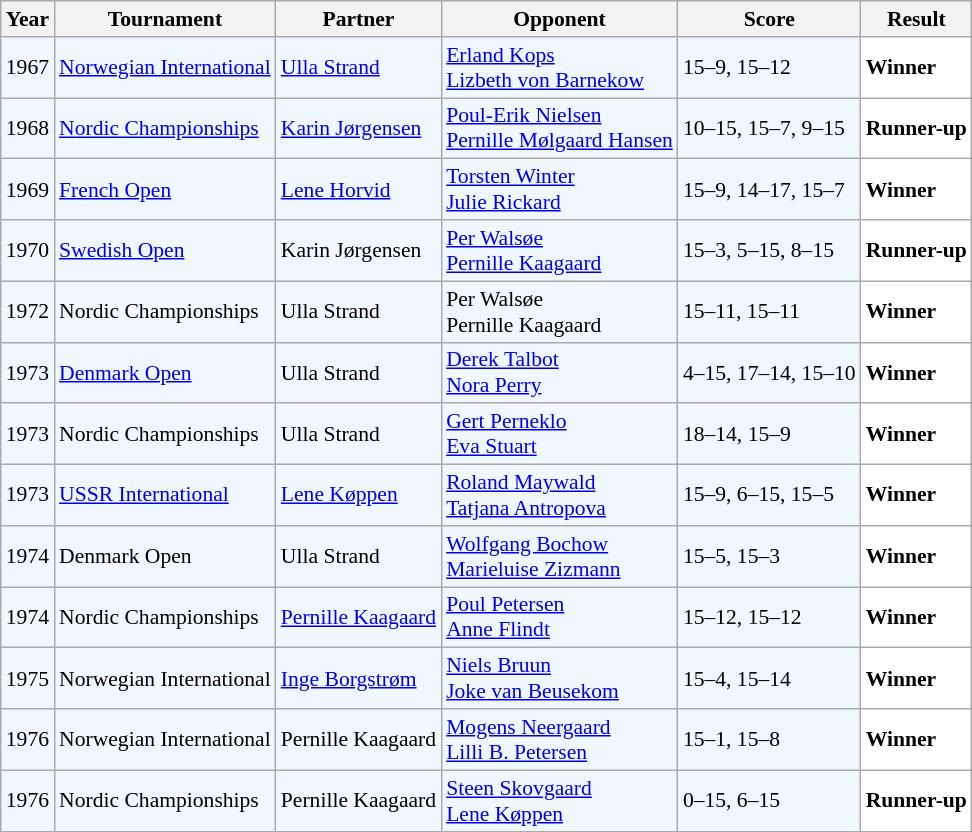<table class="sortable wikitable" style="font-size: 90%;">
<tr>
<th>Year</th>
<th>Tournament</th>
<th>Partner</th>
<th>Opponent</th>
<th>Score</th>
<th>Result</th>
</tr>
<tr style="background:#f0f8ff;">
<td align="center">1967</td>
<td align="left"><a href='#'>Norwegian International</a></td>
<td align="left"> <a href='#'>Ulla Strand</a></td>
<td align="left"> <a href='#'>Erland Kops</a><br> <a href='#'>Lizbeth von Barnekow</a></td>
<td align="left">15–9, 15–12</td>
<td style="text-align:left; background:white"> <strong>Winner</strong></td>
</tr>
<tr style="background:#f0f8ff;">
<td align="center">1968</td>
<td align="left"><a href='#'>Nordic Championships</a></td>
<td align="left"> <a href='#'>Karin Jørgensen</a></td>
<td align="left"> <a href='#'>Poul-Erik Nielsen</a><br> <a href='#'>Pernille Mølgaard Hansen</a></td>
<td align="left">10–15, 15–7, 9–15</td>
<td style="text-align:left; background:white"> <strong>Runner-up</strong></td>
</tr>
<tr style="background:#f0f8ff;">
<td align="center">1969</td>
<td align="left"><a href='#'>French Open</a></td>
<td align="left"> <a href='#'>Lene Horvid</a></td>
<td align="left"> <a href='#'>Torsten Winter</a><br> <a href='#'>Julie Rickard</a></td>
<td align="left">15–9, 14–17, 15–7</td>
<td style="text-align:left; background:white"> <strong>Winner</strong></td>
</tr>
<tr style="background:#f0f8ff;">
<td align="center">1970</td>
<td align="left"><a href='#'>Swedish Open</a></td>
<td align="left"> Karin Jørgensen</td>
<td align="left"> <a href='#'>Per Walsøe</a> <br>  <a href='#'>Pernille Kaagaard</a></td>
<td align="left">15–3, 5–15, 8–15</td>
<td style="text-align:left; background:white"> <strong>Runner-up</strong></td>
</tr>
<tr style="background:#f0f8ff;">
<td align="center">1972</td>
<td align="left">Nordic Championships</td>
<td align="left"> Ulla Strand</td>
<td align="left"> Per Walsøe<br> Pernille Kaagaard</td>
<td align="left">15–11, 15–11</td>
<td style="text-align:left; background:white"> <strong>Winner</strong></td>
</tr>
<tr style="background:#f0f8ff;">
<td align="center">1973</td>
<td align="left"><a href='#'>Denmark Open</a></td>
<td align="left"> Ulla Strand</td>
<td align="left"> <a href='#'>Derek Talbot</a><br> <a href='#'>Nora Perry</a></td>
<td align="left">4–15, 17–14, 15–10</td>
<td style="text-align:left; background:white"> <strong>Winner</strong></td>
</tr>
<tr style="background:#f0f8ff;">
<td align="center">1973</td>
<td align="left">Nordic Championships</td>
<td align="left"> Ulla Strand</td>
<td align="left"> <a href='#'>Gert Perneklo</a><br> <a href='#'>Eva Stuart</a></td>
<td align="left">18–14, 15–9</td>
<td style="text-align:left; background:white"> <strong>Winner</strong></td>
</tr>
<tr style="background:#f0f8ff;">
<td align="center">1973</td>
<td align="left"><a href='#'>USSR International</a></td>
<td align="left"> <a href='#'>Lene Køppen</a></td>
<td align="left"> <a href='#'>Roland Maywald</a><br> <a href='#'>Tatjana Antropova</a></td>
<td align="left">15–9, 6–15, 15–5</td>
<td style="text-align:left; background:white"> <strong>Winner</strong></td>
</tr>
<tr style="background:#f0f8ff;">
<td align="center">1974</td>
<td align="left">Denmark Open</td>
<td align="left"> Ulla Strand</td>
<td align="left"> <a href='#'>Wolfgang Bochow</a><br> <a href='#'>Marieluise Zizmann</a></td>
<td align="left">15–5, 15–3</td>
<td style="text-align:left; background:white"> <strong>Winner</strong></td>
</tr>
<tr style="background:#f0f8ff;">
<td align="center">1974</td>
<td align="left">Nordic Championships</td>
<td align="left"> <a href='#'>Pernille Kaagaard</a></td>
<td align="left"> <a href='#'>Poul Petersen</a><br> <a href='#'>Anne Flindt</a></td>
<td align="left">15–12, 15–12</td>
<td style="text-align:left; background:white"> <strong>Winner</strong></td>
</tr>
<tr style="background:#f0f8ff;">
<td align="center">1975</td>
<td align="left">Norwegian International</td>
<td align="left"> <a href='#'>Inge Borgstrøm</a></td>
<td align="left"> <a href='#'>Niels Bruun</a><br> <a href='#'>Joke van Beusekom</a></td>
<td align="left">15–4, 15–14</td>
<td style="text-align:left; background:white"> <strong>Winner</strong></td>
</tr>
<tr style="background:#f0f8ff;">
<td align="center">1976</td>
<td align="left">Norwegian International</td>
<td align="left"> Pernille Kaagaard</td>
<td align="left"> <a href='#'>Mogens Neergaard</a><br> <a href='#'>Lilli B. Petersen</a></td>
<td align="left">15–1, 15–8</td>
<td style="text-align:left; background:white"> <strong>Winner</strong></td>
</tr>
<tr style="background:#f0f8ff;">
<td align="center">1976</td>
<td align="left">Nordic Championships</td>
<td align="left"> Pernille Kaagaard</td>
<td align="left"> <a href='#'>Steen Skovgaard</a><br> <a href='#'>Lene Køppen</a></td>
<td align="left">0–15, 6–15</td>
<td style="text-align:left; background:white"> <strong>Runner-up</strong></td>
</tr>
</table>
